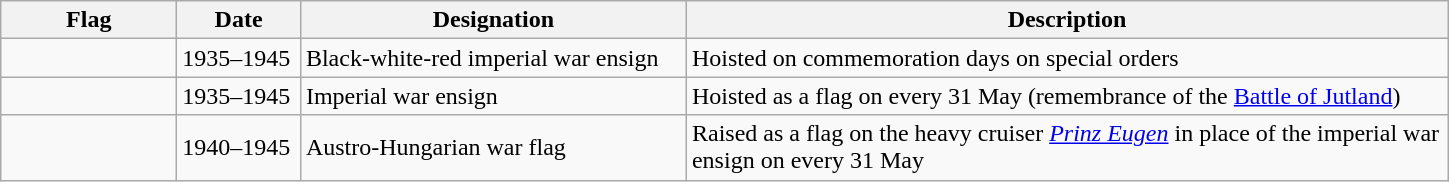<table class="wikitable">
<tr>
<th width="110">Flag</th>
<th width="75">Date</th>
<th width="250">Designation</th>
<th width="500">Description</th>
</tr>
<tr>
<td></td>
<td>1935–1945</td>
<td>Black-white-red imperial war ensign</td>
<td>Hoisted on commemoration days on special orders</td>
</tr>
<tr>
<td></td>
<td>1935–1945</td>
<td>Imperial war ensign</td>
<td>Hoisted as a flag on every 31 May (remembrance of the <a href='#'>Battle of Jutland</a>)</td>
</tr>
<tr>
<td></td>
<td>1940–1945</td>
<td>Austro-Hungarian war flag</td>
<td>Raised as a flag on the heavy cruiser <em><a href='#'>Prinz Eugen</a></em> in place of the imperial war ensign on every 31 May</td>
</tr>
</table>
